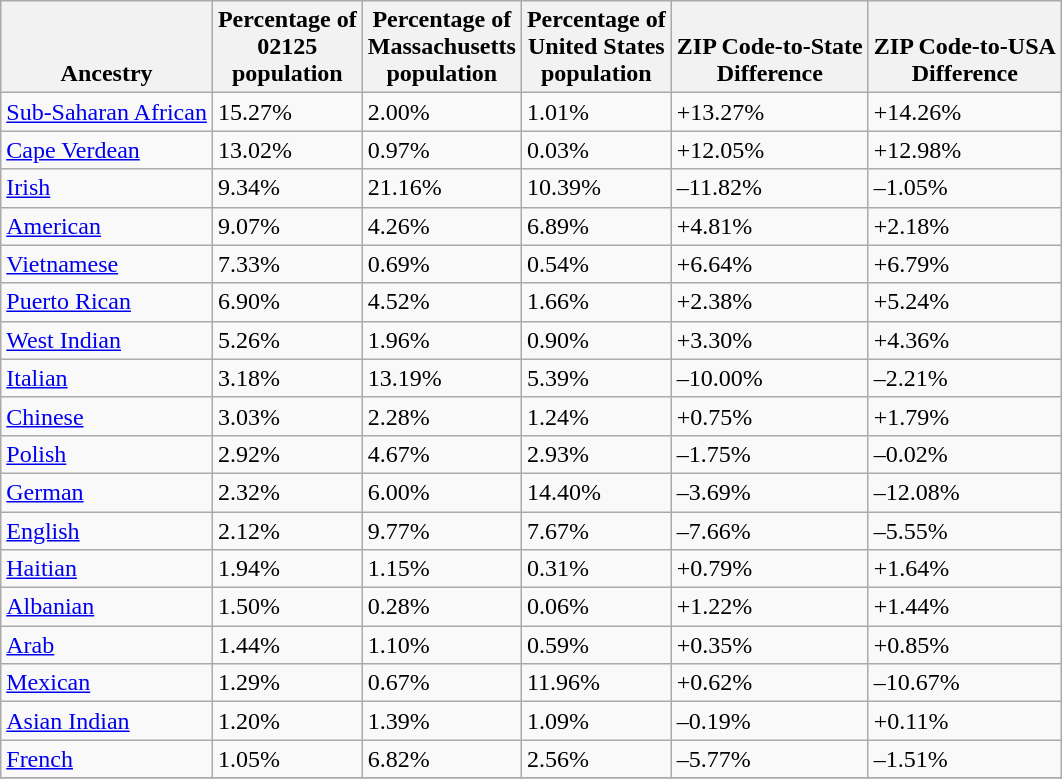<table class="wikitable sortable">
<tr valign=bottom>
<th>Ancestry</th>
<th>Percentage of<br>02125<br>population</th>
<th>Percentage of<br>Massachusetts<br>population</th>
<th>Percentage of<br>United States<br>population</th>
<th>ZIP Code-to-State<br>Difference</th>
<th>ZIP Code-to-USA<br>Difference</th>
</tr>
<tr>
<td><a href='#'>Sub-Saharan African</a></td>
<td>15.27%</td>
<td>2.00%</td>
<td>1.01%</td>
<td>+13.27%</td>
<td>+14.26%</td>
</tr>
<tr>
<td><a href='#'>Cape Verdean</a></td>
<td>13.02%</td>
<td>0.97%</td>
<td>0.03%</td>
<td>+12.05%</td>
<td>+12.98%</td>
</tr>
<tr>
<td><a href='#'>Irish</a></td>
<td>9.34%</td>
<td>21.16%</td>
<td>10.39%</td>
<td>–11.82%</td>
<td>–1.05%</td>
</tr>
<tr>
<td><a href='#'>American</a></td>
<td>9.07%</td>
<td>4.26%</td>
<td>6.89%</td>
<td>+4.81%</td>
<td>+2.18%</td>
</tr>
<tr>
<td><a href='#'>Vietnamese</a></td>
<td>7.33%</td>
<td>0.69%</td>
<td>0.54%</td>
<td>+6.64%</td>
<td>+6.79%</td>
</tr>
<tr>
<td><a href='#'>Puerto Rican</a></td>
<td>6.90%</td>
<td>4.52%</td>
<td>1.66%</td>
<td>+2.38%</td>
<td>+5.24%</td>
</tr>
<tr>
<td><a href='#'>West Indian</a></td>
<td>5.26%</td>
<td>1.96%</td>
<td>0.90%</td>
<td>+3.30%</td>
<td>+4.36%</td>
</tr>
<tr>
<td><a href='#'>Italian</a></td>
<td>3.18%</td>
<td>13.19%</td>
<td>5.39%</td>
<td>–10.00%</td>
<td>–2.21%</td>
</tr>
<tr>
<td><a href='#'>Chinese</a></td>
<td>3.03%</td>
<td>2.28%</td>
<td>1.24%</td>
<td>+0.75%</td>
<td>+1.79%</td>
</tr>
<tr>
<td><a href='#'>Polish</a></td>
<td>2.92%</td>
<td>4.67%</td>
<td>2.93%</td>
<td>–1.75%</td>
<td>–0.02%</td>
</tr>
<tr>
<td><a href='#'>German</a></td>
<td>2.32%</td>
<td>6.00%</td>
<td>14.40%</td>
<td>–3.69%</td>
<td>–12.08%</td>
</tr>
<tr>
<td><a href='#'>English</a></td>
<td>2.12%</td>
<td>9.77%</td>
<td>7.67%</td>
<td>–7.66%</td>
<td>–5.55%</td>
</tr>
<tr>
<td><a href='#'>Haitian</a></td>
<td>1.94%</td>
<td>1.15%</td>
<td>0.31%</td>
<td>+0.79%</td>
<td>+1.64%</td>
</tr>
<tr>
<td><a href='#'>Albanian</a></td>
<td>1.50%</td>
<td>0.28%</td>
<td>0.06%</td>
<td>+1.22%</td>
<td>+1.44%</td>
</tr>
<tr>
<td><a href='#'>Arab</a></td>
<td>1.44%</td>
<td>1.10%</td>
<td>0.59%</td>
<td>+0.35%</td>
<td>+0.85%</td>
</tr>
<tr>
<td><a href='#'>Mexican</a></td>
<td>1.29%</td>
<td>0.67%</td>
<td>11.96%</td>
<td>+0.62%</td>
<td>–10.67%</td>
</tr>
<tr>
<td><a href='#'>Asian Indian</a></td>
<td>1.20%</td>
<td>1.39%</td>
<td>1.09%</td>
<td>–0.19%</td>
<td>+0.11%</td>
</tr>
<tr>
<td><a href='#'>French</a></td>
<td>1.05%</td>
<td>6.82%</td>
<td>2.56%</td>
<td>–5.77%</td>
<td>–1.51%</td>
</tr>
<tr>
</tr>
</table>
